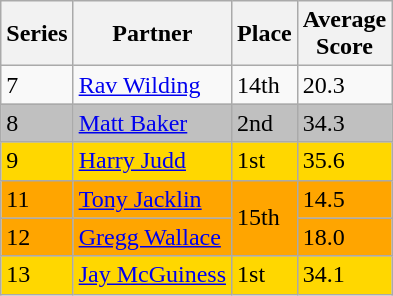<table class="wikitable" text-align:center">
<tr>
<th>Series</th>
<th>Partner</th>
<th>Place</th>
<th>Average<br>Score</th>
</tr>
<tr>
<td>7</td>
<td><a href='#'>Rav Wilding</a></td>
<td>14th</td>
<td>20.3</td>
</tr>
<tr style="background:silver;">
<td>8</td>
<td><a href='#'>Matt Baker</a></td>
<td>2nd</td>
<td>34.3</td>
</tr>
<tr style="background:gold;">
<td>9</td>
<td><a href='#'>Harry Judd</a></td>
<td>1st</td>
<td>35.6</td>
</tr>
<tr style="background:orange;">
<td>11</td>
<td><a href='#'>Tony Jacklin</a></td>
<td rowspan="2">15th</td>
<td>14.5</td>
</tr>
<tr style="background:orange;">
<td>12</td>
<td><a href='#'>Gregg Wallace</a></td>
<td>18.0</td>
</tr>
<tr style="background:gold;">
<td>13</td>
<td><a href='#'>Jay McGuiness</a></td>
<td>1st</td>
<td>34.1</td>
</tr>
</table>
